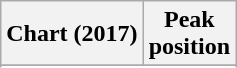<table class="wikitable sortable plainrowheaders" style="text-align:center">
<tr>
<th scope="col">Chart (2017)</th>
<th scope="col">Peak<br> position</th>
</tr>
<tr>
</tr>
<tr>
</tr>
<tr>
</tr>
<tr>
</tr>
<tr>
</tr>
<tr>
</tr>
<tr>
</tr>
<tr>
</tr>
<tr>
</tr>
</table>
